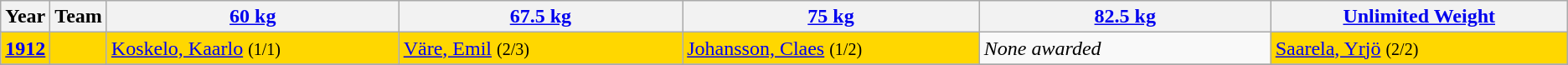<table class="wikitable sortable"  style="font-size: 100%">
<tr>
<th>Year</th>
<th>Team</th>
<th width=300><a href='#'>60 kg</a></th>
<th width=300><a href='#'>67.5 kg</a></th>
<th width=300><a href='#'>75 kg</a></th>
<th width=300><a href='#'>82.5 kg</a></th>
<th width=300><a href='#'>Unlimited Weight</a></th>
</tr>
<tr>
<td bgcolor="GOLD"><strong><a href='#'>1912</a></strong></td>
<td bgcolor="GOLD"></td>
<td bgcolor="GOLD"> <a href='#'>Koskelo, Kaarlo</a> <small>(1/1)</small></td>
<td bgcolor="GOLD"> <a href='#'>Väre, Emil</a> <small>(2/3)</small></td>
<td bgcolor="GOLD"> <a href='#'>Johansson, Claes</a> <small>(1/2)</small></td>
<td><em>None awarded</em></td>
<td bgcolor="GOLD"> <a href='#'>Saarela, Yrjö</a> <small>(2/2)</small></td>
</tr>
<tr>
</tr>
</table>
